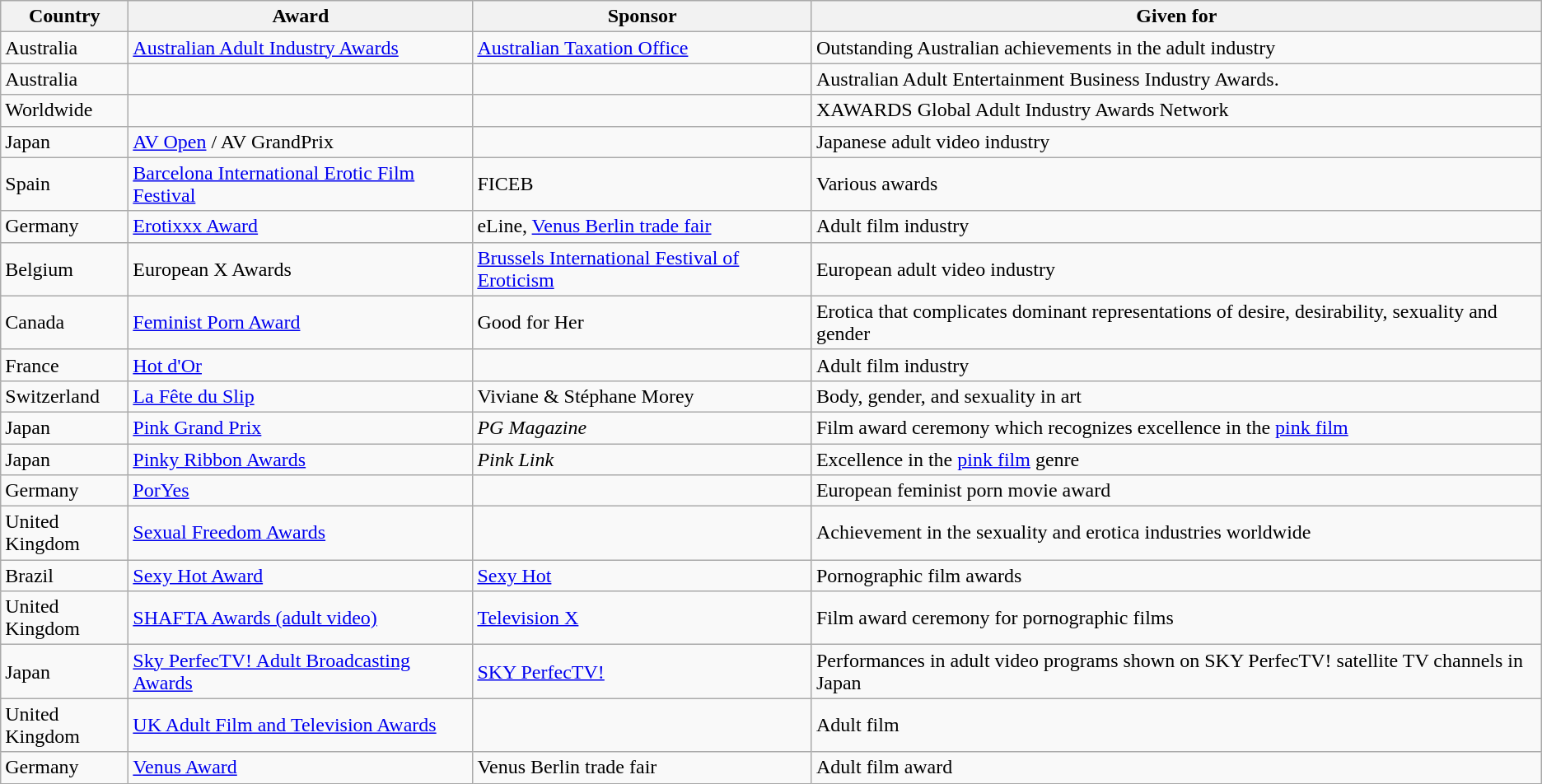<table class="wikitable sortable">
<tr>
<th style="width:6em;">Country</th>
<th>Award</th>
<th>Sponsor</th>
<th>Given for</th>
</tr>
<tr>
<td>Australia</td>
<td><a href='#'>Australian Adult Industry Awards</a></td>
<td><a href='#'>Australian Taxation Office</a></td>
<td>Outstanding Australian achievements in the adult industry</td>
</tr>
<tr>
<td>Australia</td>
<td></td>
<td></td>
<td>Australian Adult Entertainment Business Industry Awards.</td>
</tr>
<tr>
<td>Worldwide</td>
<td></td>
<td></td>
<td>XAWARDS Global Adult Industry Awards Network</td>
</tr>
<tr>
<td>Japan</td>
<td><a href='#'>AV Open</a> / AV GrandPrix</td>
<td></td>
<td>Japanese adult video industry</td>
</tr>
<tr>
<td>Spain</td>
<td><a href='#'>Barcelona International Erotic Film Festival</a></td>
<td>FICEB</td>
<td>Various awards</td>
</tr>
<tr>
<td>Germany</td>
<td><a href='#'>Erotixxx Award</a></td>
<td>eLine, <a href='#'>Venus Berlin trade fair</a></td>
<td>Adult film industry</td>
</tr>
<tr>
<td>Belgium</td>
<td>European X Awards</td>
<td><a href='#'>Brussels International Festival of Eroticism</a></td>
<td>European adult video industry</td>
</tr>
<tr>
<td>Canada</td>
<td><a href='#'>Feminist Porn Award</a></td>
<td>Good for Her</td>
<td>Erotica that complicates dominant representations of desire, desirability, sexuality and gender</td>
</tr>
<tr>
<td>France</td>
<td><a href='#'>Hot d'Or</a></td>
<td></td>
<td>Adult film industry</td>
</tr>
<tr>
<td>Switzerland</td>
<td><a href='#'>La Fête du Slip</a></td>
<td>Viviane & Stéphane Morey</td>
<td>Body, gender, and sexuality in art</td>
</tr>
<tr>
<td>Japan</td>
<td><a href='#'>Pink Grand Prix</a></td>
<td><em>PG Magazine</em></td>
<td>Film award ceremony which recognizes excellence in the <a href='#'>pink film</a></td>
</tr>
<tr>
<td>Japan</td>
<td><a href='#'>Pinky Ribbon Awards</a></td>
<td><em>Pink Link</em></td>
<td>Excellence in the <a href='#'>pink film</a> genre</td>
</tr>
<tr>
<td>Germany</td>
<td><a href='#'>PorYes</a></td>
<td></td>
<td>European feminist porn movie award</td>
</tr>
<tr>
<td>United Kingdom</td>
<td><a href='#'>Sexual Freedom Awards</a></td>
<td></td>
<td>Achievement in the sexuality and erotica industries worldwide</td>
</tr>
<tr>
<td>Brazil</td>
<td><a href='#'>Sexy Hot Award</a></td>
<td><a href='#'>Sexy Hot</a></td>
<td>Pornographic film awards</td>
</tr>
<tr>
<td>United Kingdom</td>
<td><a href='#'>SHAFTA Awards (adult video)</a></td>
<td><a href='#'>Television X</a></td>
<td>Film award ceremony for pornographic films</td>
</tr>
<tr>
<td>Japan</td>
<td><a href='#'>Sky PerfecTV! Adult Broadcasting Awards</a></td>
<td><a href='#'>SKY PerfecTV!</a></td>
<td>Performances in adult video programs shown on SKY PerfecTV! satellite TV channels in Japan</td>
</tr>
<tr>
<td>United Kingdom</td>
<td><a href='#'>UK Adult Film and Television Awards</a></td>
<td></td>
<td>Adult film</td>
</tr>
<tr>
<td>Germany</td>
<td><a href='#'>Venus Award</a></td>
<td>Venus Berlin trade fair</td>
<td>Adult film award</td>
</tr>
</table>
